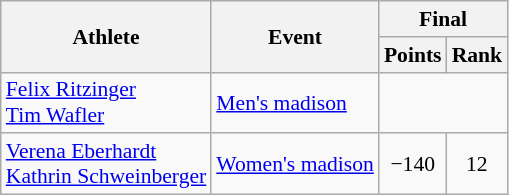<table class="wikitable" style="font-size:90%">
<tr>
<th rowspan=2>Athlete</th>
<th rowspan=2>Event</th>
<th colspan=2>Final</th>
</tr>
<tr>
<th>Points</th>
<th>Rank</th>
</tr>
<tr align=center>
<td align=left><a href='#'>Felix Ritzinger</a><br><a href='#'>Tim Wafler</a></td>
<td align=left><a href='#'>Men's madison</a></td>
<td colspan=2></td>
</tr>
<tr align=center>
<td align=left><a href='#'>Verena Eberhardt</a><br><a href='#'>Kathrin Schweinberger</a></td>
<td align=left><a href='#'>Women's madison</a></td>
<td>−140</td>
<td>12</td>
</tr>
</table>
